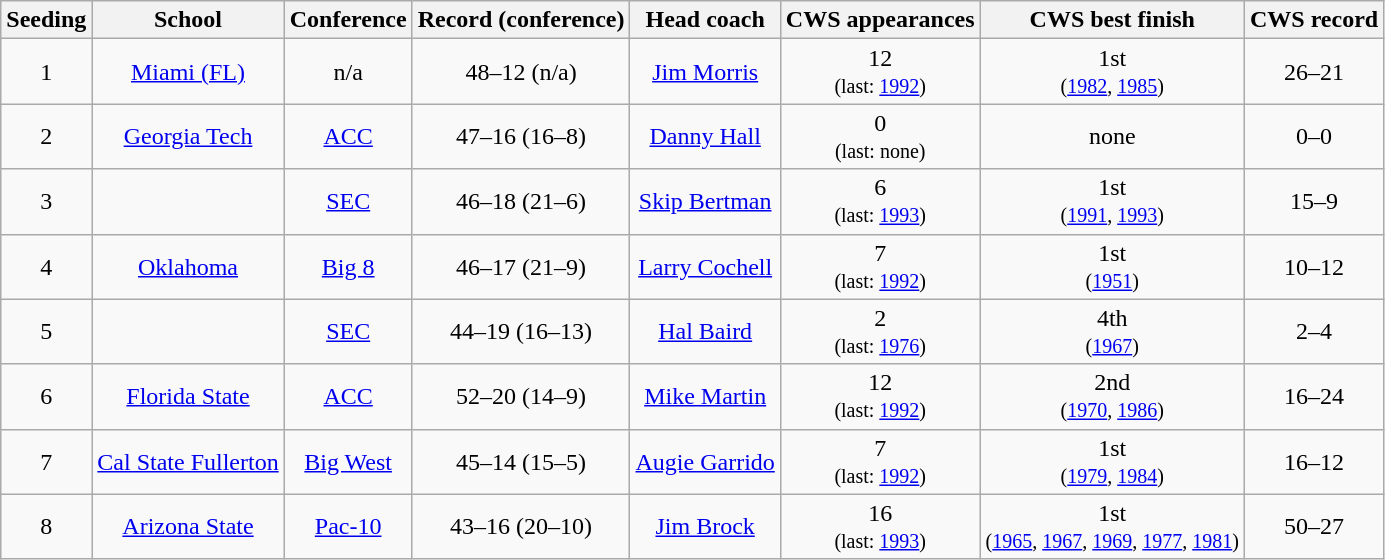<table class="wikitable">
<tr>
<th>Seeding</th>
<th>School</th>
<th>Conference</th>
<th>Record (conference)</th>
<th>Head coach</th>
<th>CWS appearances</th>
<th>CWS best finish</th>
<th>CWS record</th>
</tr>
<tr align=center>
<td>1</td>
<td><a href='#'>Miami (FL)</a></td>
<td>n/a</td>
<td>48–12 (n/a)</td>
<td><a href='#'>Jim Morris</a></td>
<td>12<br><small>(last: <a href='#'>1992</a>)</small></td>
<td>1st<br><small>(<a href='#'>1982</a>, <a href='#'>1985</a>)</small></td>
<td>26–21</td>
</tr>
<tr align=center>
<td>2</td>
<td><a href='#'>Georgia Tech</a></td>
<td><a href='#'>ACC</a></td>
<td>47–16 (16–8)</td>
<td><a href='#'>Danny Hall</a></td>
<td>0<br><small>(last: none)</small></td>
<td>none</td>
<td>0–0</td>
</tr>
<tr align=center>
<td>3</td>
<td></td>
<td><a href='#'>SEC</a></td>
<td>46–18 (21–6)</td>
<td><a href='#'>Skip Bertman</a></td>
<td>6<br><small>(last: <a href='#'>1993</a>)</small></td>
<td>1st<br><small>(<a href='#'>1991</a>, <a href='#'>1993</a>)</small></td>
<td>15–9</td>
</tr>
<tr align=center>
<td>4</td>
<td><a href='#'>Oklahoma</a></td>
<td><a href='#'>Big 8</a></td>
<td>46–17 (21–9)</td>
<td><a href='#'>Larry Cochell</a></td>
<td>7<br><small>(last: <a href='#'>1992</a>)</small></td>
<td>1st<br><small>(<a href='#'>1951</a>)</small></td>
<td>10–12</td>
</tr>
<tr align=center>
<td>5</td>
<td></td>
<td><a href='#'>SEC</a></td>
<td>44–19 (16–13)</td>
<td><a href='#'>Hal Baird</a></td>
<td>2<br><small>(last: <a href='#'>1976</a>)</small></td>
<td>4th<br><small>(<a href='#'>1967</a>)</small></td>
<td>2–4</td>
</tr>
<tr align=center>
<td>6</td>
<td><a href='#'>Florida State</a></td>
<td><a href='#'>ACC</a></td>
<td>52–20 (14–9)</td>
<td><a href='#'>Mike Martin</a></td>
<td>12<br><small>(last: <a href='#'>1992</a>)</small></td>
<td>2nd<br><small>(<a href='#'>1970</a>, <a href='#'>1986</a>)</small></td>
<td>16–24</td>
</tr>
<tr align=center>
<td>7</td>
<td><a href='#'>Cal State Fullerton</a></td>
<td><a href='#'>Big West</a></td>
<td>45–14 (15–5)</td>
<td><a href='#'>Augie Garrido</a></td>
<td>7<br><small>(last: <a href='#'>1992</a>)</small></td>
<td>1st<br><small>(<a href='#'>1979</a>, <a href='#'>1984</a>)</small></td>
<td>16–12</td>
</tr>
<tr align=center>
<td>8</td>
<td><a href='#'>Arizona State</a></td>
<td><a href='#'>Pac-10</a></td>
<td>43–16 (20–10)</td>
<td><a href='#'>Jim Brock</a></td>
<td>16<br><small>(last: <a href='#'>1993</a>)</small></td>
<td>1st<br><small>(<a href='#'>1965</a>, <a href='#'>1967</a>, <a href='#'>1969</a>, <a href='#'>1977</a>, <a href='#'>1981</a>)</small></td>
<td>50–27</td>
</tr>
</table>
